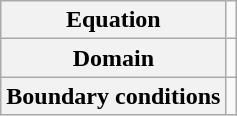<table class="wikitable" style="margin-left:1.5em;">
<tr>
<th scope="row">Equation</th>
<td></td>
</tr>
<tr>
<th scope="row">Domain</th>
<td></td>
</tr>
<tr>
<th scope="row">Boundary conditions</th>
<td></td>
</tr>
</table>
